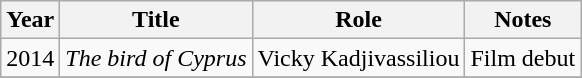<table class="wikitable sortable">
<tr>
<th>Year</th>
<th>Title</th>
<th>Role</th>
<th>Notes</th>
</tr>
<tr>
<td>2014</td>
<td><em>The bird of Cyprus</em></td>
<td>Vicky Kadjivassiliou</td>
<td>Film debut</td>
</tr>
<tr>
</tr>
</table>
